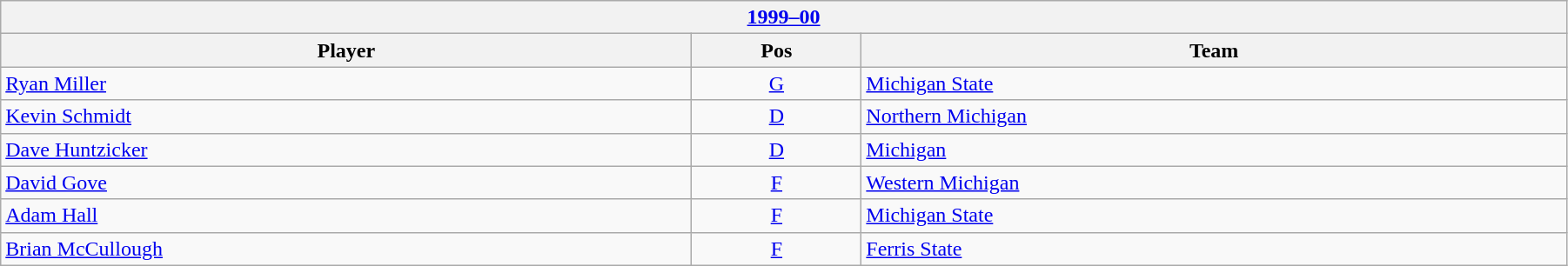<table class="wikitable" width=95%>
<tr>
<th colspan=3><a href='#'>1999–00</a></th>
</tr>
<tr>
<th>Player</th>
<th>Pos</th>
<th>Team</th>
</tr>
<tr>
<td><a href='#'>Ryan Miller</a></td>
<td style="text-align:center;"><a href='#'>G</a></td>
<td><a href='#'>Michigan State</a></td>
</tr>
<tr>
<td><a href='#'>Kevin Schmidt</a></td>
<td style="text-align:center;"><a href='#'>D</a></td>
<td><a href='#'>Northern Michigan</a></td>
</tr>
<tr>
<td><a href='#'>Dave Huntzicker</a></td>
<td style="text-align:center;"><a href='#'>D</a></td>
<td><a href='#'>Michigan</a></td>
</tr>
<tr>
<td><a href='#'>David Gove</a></td>
<td style="text-align:center;"><a href='#'>F</a></td>
<td><a href='#'>Western Michigan</a></td>
</tr>
<tr>
<td><a href='#'>Adam Hall</a></td>
<td style="text-align:center;"><a href='#'>F</a></td>
<td><a href='#'>Michigan State</a></td>
</tr>
<tr>
<td><a href='#'>Brian McCullough</a></td>
<td style="text-align:center;"><a href='#'>F</a></td>
<td><a href='#'>Ferris State</a></td>
</tr>
</table>
